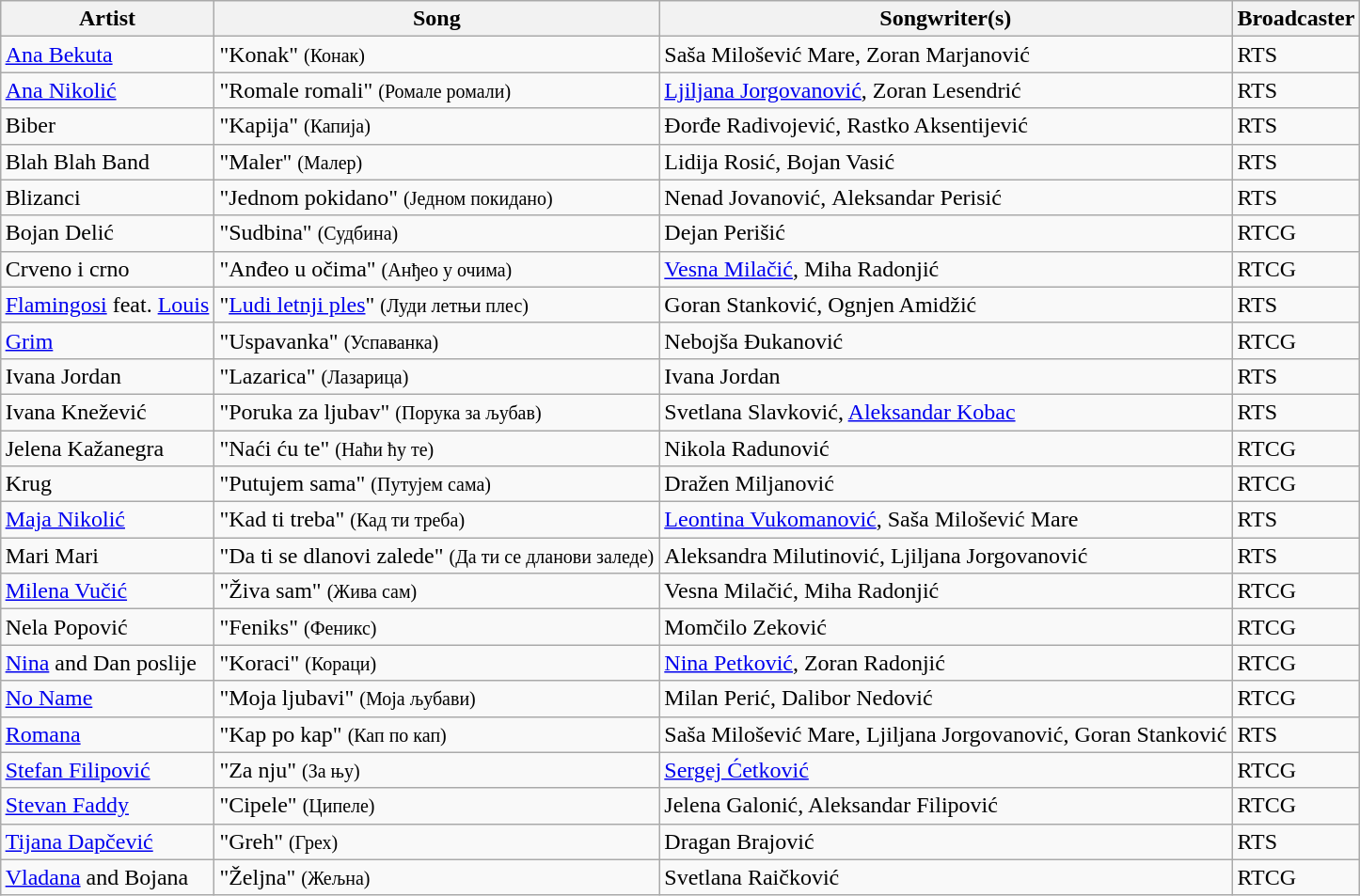<table class="sortable wikitable" style="margin: 1em auto 1em auto;">
<tr>
<th>Artist</th>
<th>Song</th>
<th>Songwriter(s)</th>
<th>Broadcaster</th>
</tr>
<tr>
<td><a href='#'>Ana Bekuta</a></td>
<td>"Konak" <small>(Конак)</small></td>
<td>Saša Milošević Mare, Zoran Marjanović</td>
<td>RTS</td>
</tr>
<tr>
<td><a href='#'>Ana Nikolić</a></td>
<td>"Romale romali" <small>(Ромале ромали)</small></td>
<td><a href='#'>Ljiljana Jorgovanović</a>, Zoran Lesendrić</td>
<td>RTS</td>
</tr>
<tr>
<td>Biber</td>
<td>"Kapija" <small>(Капија)</small></td>
<td>Đorđe Radivojević, Rastko Aksentijević</td>
<td>RTS</td>
</tr>
<tr>
<td>Blah Blah Band</td>
<td>"Maler" <small>(Малер)</small></td>
<td>Lidija Rosić, Bojan Vasić</td>
<td>RTS</td>
</tr>
<tr>
<td>Blizanci</td>
<td>"Jednom pokidano" <small>(Једном покидано)</small></td>
<td>Nenad Jovanović, Аleksandar Perisić</td>
<td>RTS</td>
</tr>
<tr>
<td>Bojan Delić</td>
<td>"Sudbina" <small>(Судбина)</small></td>
<td>Dejan Perišić</td>
<td>RTCG</td>
</tr>
<tr>
<td>Crveno i crno</td>
<td>"Anđeo u očima" <small>(Анђео у очима)</small></td>
<td><a href='#'>Vesna Milačić</a>, Miha Radonjić</td>
<td>RTCG</td>
</tr>
<tr>
<td><a href='#'>Flamingosi</a> feat. <a href='#'>Louis</a></td>
<td>"<a href='#'>Ludi letnji ples</a>" <small>(Луди летњи плес)</small></td>
<td>Goran Stanković, Ognjen Amidžić</td>
<td>RTS</td>
</tr>
<tr>
<td><a href='#'>Grim</a></td>
<td>"Uspavanka" <small>(Успаванка)</small></td>
<td>Nebojša Đukanović</td>
<td>RTCG</td>
</tr>
<tr>
<td>Ivana Jordan</td>
<td>"Lazarica" <small>(Лазарица)</small></td>
<td>Ivana Jordan</td>
<td>RTS</td>
</tr>
<tr>
<td>Ivana Knežević</td>
<td>"Poruka za ljubav" <small>(Порука за љубав)</small></td>
<td>Svetlana Slavković, <a href='#'>Aleksandar Kobac</a></td>
<td>RTS</td>
</tr>
<tr>
<td>Jelena Kažanegra</td>
<td>"Naći ću te" <small>(Наћи ћу те)</small></td>
<td>Nikola Radunović</td>
<td>RTCG</td>
</tr>
<tr>
<td>Krug</td>
<td>"Putujem sama" <small>(Путујем сама)</small></td>
<td>Dražen Miljanović</td>
<td>RTCG</td>
</tr>
<tr>
<td><a href='#'>Maja Nikolić</a></td>
<td>"Kad ti treba" <small>(Кад ти треба)</small></td>
<td><a href='#'>Leontina Vukomanović</a>, Saša Milošević Mare</td>
<td>RTS</td>
</tr>
<tr>
<td>Mari Mari</td>
<td>"Da ti se dlanovi zalede" <small>(Да ти се дланови заледе)</small></td>
<td>Aleksandra Milutinović, Ljiljana Jorgovanović</td>
<td>RTS</td>
</tr>
<tr>
<td><a href='#'>Milena Vučić</a></td>
<td>"Živa sam" <small>(Жива сам)</small></td>
<td>Vesna Milačić, Miha Radonjić</td>
<td>RTCG</td>
</tr>
<tr>
<td>Nela Popović</td>
<td>"Feniks" <small>(Феникс)</small></td>
<td>Momčilo Zeković</td>
<td>RTCG</td>
</tr>
<tr>
<td><a href='#'>Nina</a> and Dan poslije</td>
<td>"Koraci" <small>(Кораци)</small></td>
<td><a href='#'>Nina Petković</a>, Zoran Radonjić</td>
<td>RTCG</td>
</tr>
<tr>
<td><a href='#'>No Name</a></td>
<td>"Moja ljubavi" <small>(Моја љубави)</small></td>
<td>Milan Perić, Dalibor Nedović</td>
<td>RTCG</td>
</tr>
<tr>
<td><a href='#'>Romana</a></td>
<td>"Kap po kap" <small>(Кап по кап)</small></td>
<td>Saša Milošević Mare, Ljiljana Jorgovanović, Goran Stanković</td>
<td>RTS</td>
</tr>
<tr>
<td><a href='#'>Stefan Filipović</a></td>
<td>"Za nju" <small>(За њу)</small></td>
<td><a href='#'>Sergej Ćetković</a></td>
<td>RTCG</td>
</tr>
<tr>
<td><a href='#'>Stevan Faddy</a></td>
<td>"Cipele" <small>(Ципеле)</small></td>
<td>Jelena Galonić, Aleksandar Filipović</td>
<td>RTCG</td>
</tr>
<tr>
<td><a href='#'>Tijana Dapčević</a></td>
<td>"Greh" <small>(Грех)</small></td>
<td>Dragan Brajović</td>
<td>RTS</td>
</tr>
<tr>
<td><a href='#'>Vladana</a> and Bojana</td>
<td>"Željna" <small>(Жељна)</small></td>
<td>Svetlana Raičković</td>
<td>RTCG</td>
</tr>
</table>
